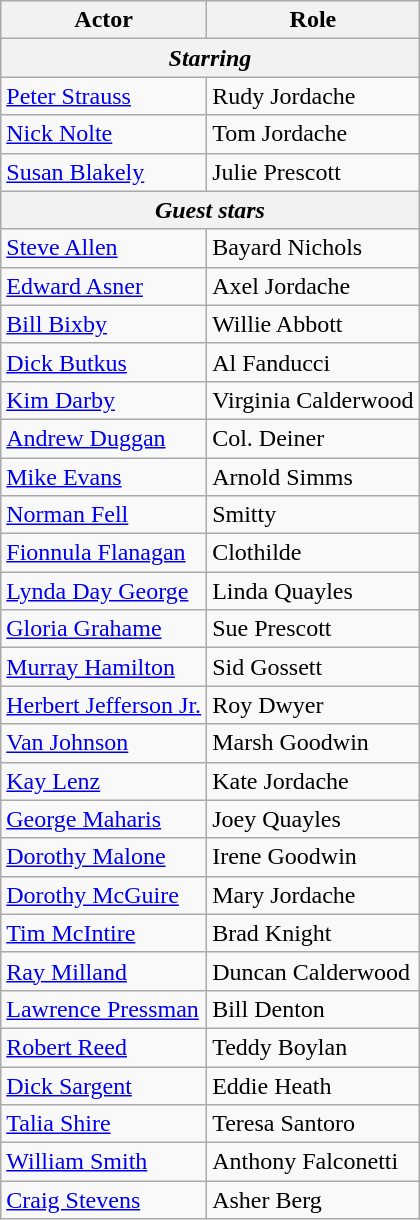<table class="wikitable">
<tr>
<th>Actor</th>
<th>Role</th>
</tr>
<tr>
<th colspan="2"><em>Starring</em></th>
</tr>
<tr>
<td><a href='#'>Peter Strauss</a></td>
<td>Rudy Jordache</td>
</tr>
<tr>
<td><a href='#'>Nick Nolte</a></td>
<td>Tom Jordache</td>
</tr>
<tr>
<td><a href='#'>Susan Blakely</a></td>
<td>Julie Prescott</td>
</tr>
<tr>
<th colspan="2"><em>Guest stars</em></th>
</tr>
<tr>
<td><a href='#'>Steve Allen</a></td>
<td>Bayard Nichols</td>
</tr>
<tr>
<td><a href='#'>Edward Asner</a></td>
<td>Axel Jordache</td>
</tr>
<tr>
<td><a href='#'>Bill Bixby</a></td>
<td>Willie Abbott</td>
</tr>
<tr>
<td><a href='#'>Dick Butkus</a></td>
<td>Al Fanducci</td>
</tr>
<tr>
<td><a href='#'>Kim Darby</a></td>
<td>Virginia Calderwood</td>
</tr>
<tr>
<td><a href='#'>Andrew Duggan</a></td>
<td>Col. Deiner</td>
</tr>
<tr>
<td><a href='#'>Mike Evans</a></td>
<td>Arnold Simms</td>
</tr>
<tr>
<td><a href='#'>Norman Fell</a></td>
<td>Smitty</td>
</tr>
<tr>
<td><a href='#'>Fionnula Flanagan</a></td>
<td>Clothilde</td>
</tr>
<tr>
<td><a href='#'>Lynda Day George</a></td>
<td>Linda Quayles</td>
</tr>
<tr>
<td><a href='#'>Gloria Grahame</a></td>
<td>Sue Prescott</td>
</tr>
<tr>
<td><a href='#'>Murray Hamilton</a></td>
<td>Sid Gossett</td>
</tr>
<tr>
<td><a href='#'>Herbert Jefferson Jr.</a></td>
<td>Roy Dwyer</td>
</tr>
<tr>
<td><a href='#'>Van Johnson</a></td>
<td>Marsh Goodwin</td>
</tr>
<tr>
<td><a href='#'>Kay Lenz</a></td>
<td>Kate Jordache</td>
</tr>
<tr>
<td><a href='#'>George Maharis</a></td>
<td>Joey Quayles</td>
</tr>
<tr>
<td><a href='#'>Dorothy Malone</a></td>
<td>Irene Goodwin</td>
</tr>
<tr>
<td><a href='#'>Dorothy McGuire</a></td>
<td>Mary Jordache</td>
</tr>
<tr>
<td><a href='#'>Tim McIntire</a></td>
<td>Brad Knight</td>
</tr>
<tr>
<td><a href='#'>Ray Milland</a></td>
<td>Duncan Calderwood</td>
</tr>
<tr>
<td><a href='#'>Lawrence Pressman</a></td>
<td>Bill Denton</td>
</tr>
<tr>
<td><a href='#'>Robert Reed</a></td>
<td>Teddy Boylan</td>
</tr>
<tr>
<td><a href='#'>Dick Sargent</a></td>
<td>Eddie Heath</td>
</tr>
<tr>
<td><a href='#'>Talia Shire</a></td>
<td>Teresa Santoro</td>
</tr>
<tr>
<td><a href='#'>William Smith</a></td>
<td>Anthony Falconetti</td>
</tr>
<tr>
<td><a href='#'>Craig Stevens</a></td>
<td>Asher Berg</td>
</tr>
</table>
